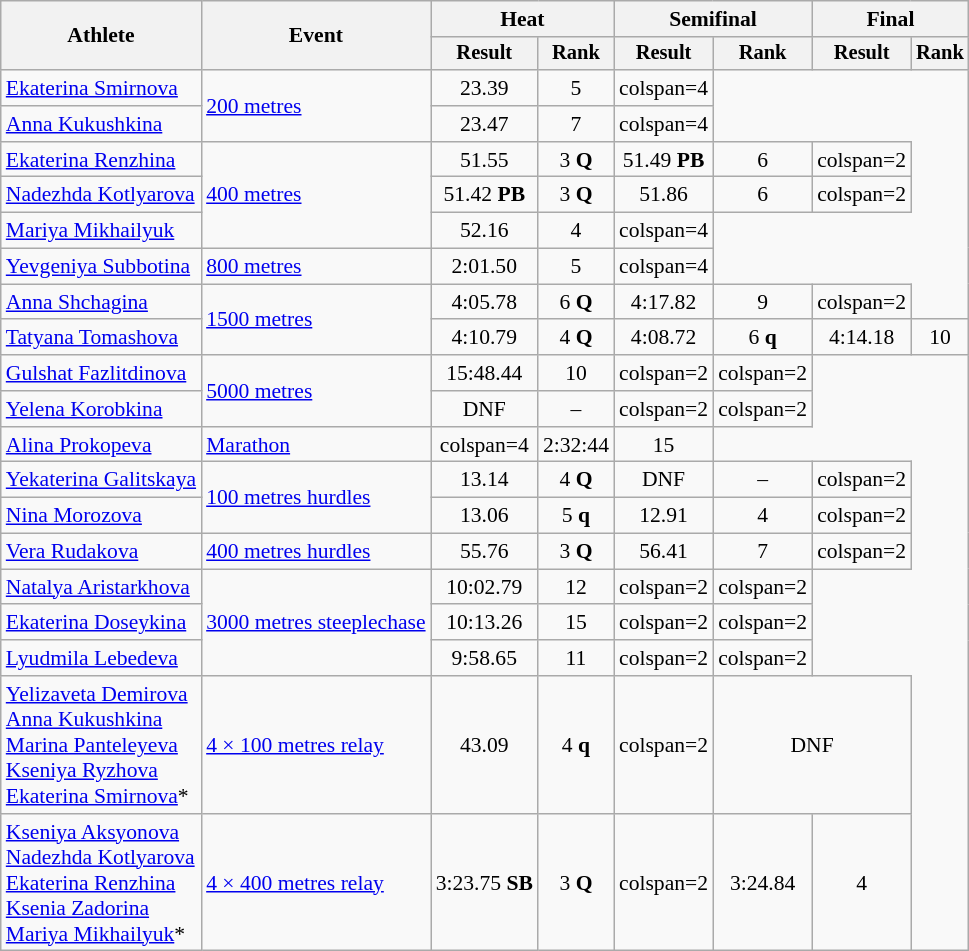<table class="wikitable" style="font-size:90%">
<tr>
<th rowspan="2">Athlete</th>
<th rowspan="2">Event</th>
<th colspan="2">Heat</th>
<th colspan="2">Semifinal</th>
<th colspan="2">Final</th>
</tr>
<tr style="font-size:95%">
<th>Result</th>
<th>Rank</th>
<th>Result</th>
<th>Rank</th>
<th>Result</th>
<th>Rank</th>
</tr>
<tr style=text-align:center>
<td style=text-align:left><a href='#'>Ekaterina Smirnova</a></td>
<td style=text-align:left rowspan=2><a href='#'>200 metres</a></td>
<td>23.39</td>
<td>5</td>
<td>colspan=4 </td>
</tr>
<tr style=text-align:center>
<td style=text-align:left><a href='#'>Anna Kukushkina</a></td>
<td>23.47</td>
<td>7</td>
<td>colspan=4 </td>
</tr>
<tr style=text-align:center>
<td style=text-align:left><a href='#'>Ekaterina Renzhina</a></td>
<td style=text-align:left rowspan=3><a href='#'>400 metres</a></td>
<td>51.55</td>
<td>3 <strong>Q</strong></td>
<td>51.49 <strong>PB</strong></td>
<td>6</td>
<td>colspan=2 </td>
</tr>
<tr style=text-align:center>
<td style=text-align:left><a href='#'>Nadezhda Kotlyarova</a></td>
<td>51.42 <strong>PB</strong></td>
<td>3 <strong>Q</strong></td>
<td>51.86</td>
<td>6</td>
<td>colspan=2 </td>
</tr>
<tr style=text-align:center>
<td style=text-align:left><a href='#'>Mariya Mikhailyuk</a></td>
<td>52.16</td>
<td>4</td>
<td>colspan=4 </td>
</tr>
<tr style=text-align:center>
<td style=text-align:left><a href='#'>Yevgeniya Subbotina</a></td>
<td style=text-align:left><a href='#'>800 metres</a></td>
<td>2:01.50</td>
<td>5</td>
<td>colspan=4 </td>
</tr>
<tr style=text-align:center>
<td style=text-align:left><a href='#'>Anna Shchagina</a></td>
<td style=text-align:left rowspan=2><a href='#'>1500 metres</a></td>
<td>4:05.78</td>
<td>6 <strong>Q</strong></td>
<td>4:17.82</td>
<td>9</td>
<td>colspan=2 </td>
</tr>
<tr style=text-align:center>
<td style=text-align:left><a href='#'>Tatyana Tomashova</a></td>
<td>4:10.79</td>
<td>4 <strong>Q</strong></td>
<td>4:08.72</td>
<td>6 <strong>q</strong></td>
<td>4:14.18</td>
<td>10</td>
</tr>
<tr style=text-align:center>
<td style=text-align:left><a href='#'>Gulshat Fazlitdinova</a></td>
<td style=text-align:left rowspan=2><a href='#'>5000 metres</a></td>
<td>15:48.44</td>
<td>10</td>
<td>colspan=2 </td>
<td>colspan=2 </td>
</tr>
<tr style=text-align:center>
<td style=text-align:left><a href='#'>Yelena Korobkina</a></td>
<td>DNF</td>
<td>–</td>
<td>colspan=2 </td>
<td>colspan=2 </td>
</tr>
<tr style=text-align:center>
<td style=text-align:left><a href='#'>Alina Prokopeva</a></td>
<td style=text-align:left><a href='#'>Marathon</a></td>
<td>colspan=4 </td>
<td>2:32:44</td>
<td>15</td>
</tr>
<tr style=text-align:center>
<td style=text-align:left><a href='#'>Yekaterina Galitskaya</a></td>
<td style=text-align:left rowspan=2><a href='#'>100 metres hurdles</a></td>
<td>13.14</td>
<td>4 <strong>Q</strong></td>
<td>DNF</td>
<td>–</td>
<td>colspan=2 </td>
</tr>
<tr style=text-align:center>
<td style=text-align:left><a href='#'>Nina Morozova</a></td>
<td>13.06</td>
<td>5 <strong>q</strong></td>
<td>12.91</td>
<td>4</td>
<td>colspan=2 </td>
</tr>
<tr style=text-align:center>
<td style=text-align:left><a href='#'>Vera Rudakova</a></td>
<td style=text-align:left><a href='#'>400 metres hurdles</a></td>
<td>55.76</td>
<td>3 <strong>Q</strong></td>
<td>56.41</td>
<td>7</td>
<td>colspan=2 </td>
</tr>
<tr style=text-align:center>
<td style=text-align:left><a href='#'>Natalya Aristarkhova</a></td>
<td style=text-align:left rowspan=3><a href='#'>3000 metres steeplechase</a></td>
<td>10:02.79</td>
<td>12</td>
<td>colspan=2 </td>
<td>colspan=2 </td>
</tr>
<tr style=text-align:center>
<td style=text-align:left><a href='#'>Ekaterina Doseykina</a></td>
<td>10:13.26</td>
<td>15</td>
<td>colspan=2 </td>
<td>colspan=2 </td>
</tr>
<tr style=text-align:center>
<td style=text-align:left><a href='#'>Lyudmila Lebedeva</a></td>
<td>9:58.65</td>
<td>11</td>
<td>colspan=2 </td>
<td>colspan=2 </td>
</tr>
<tr style=text-align:center>
<td style=text-align:left><a href='#'>Yelizaveta Demirova</a><br><a href='#'>Anna Kukushkina</a><br><a href='#'>Marina Panteleyeva</a><br><a href='#'>Kseniya Ryzhova</a><br><a href='#'>Ekaterina Smirnova</a>*</td>
<td style=text-align:left><a href='#'>4 × 100 metres relay</a></td>
<td>43.09</td>
<td>4 <strong>q</strong></td>
<td>colspan=2 </td>
<td colspan=2>DNF</td>
</tr>
<tr style=text-align:center>
<td style=text-align:left><a href='#'>Kseniya Aksyonova</a><br><a href='#'>Nadezhda Kotlyarova</a><br><a href='#'>Ekaterina Renzhina</a><br><a href='#'>Ksenia Zadorina</a><br><a href='#'>Mariya Mikhailyuk</a>*</td>
<td style=text-align:left><a href='#'>4 × 400 metres relay</a></td>
<td>3:23.75 <strong>SB</strong></td>
<td>3 <strong>Q</strong></td>
<td>colspan=2 </td>
<td>3:24.84</td>
<td>4</td>
</tr>
</table>
